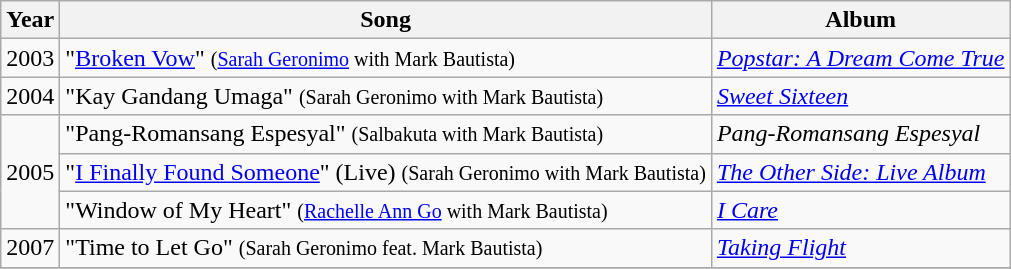<table class=wikitable>
<tr>
<th>Year</th>
<th>Song</th>
<th>Album</th>
</tr>
<tr>
<td>2003</td>
<td>"<a href='#'>Broken Vow</a>" <small>(<a href='#'>Sarah Geronimo</a> with Mark Bautista)</small></td>
<td><em><a href='#'>Popstar: A Dream Come True</a></em></td>
</tr>
<tr>
<td>2004</td>
<td>"Kay Gandang Umaga" <small>(Sarah Geronimo with Mark Bautista)</small></td>
<td><em><a href='#'>Sweet Sixteen</a></em></td>
</tr>
<tr>
<td rowspan=3>2005</td>
<td>"Pang-Romansang Espesyal" <small>(Salbakuta with Mark Bautista)</small></td>
<td><em>Pang-Romansang Espesyal</em></td>
</tr>
<tr>
<td>"<a href='#'>I Finally Found Someone</a>" (Live) <small>(Sarah Geronimo with Mark Bautista)</small></td>
<td><em><a href='#'>The Other Side: Live Album</a></em></td>
</tr>
<tr>
<td>"Window of My Heart" <small>(<a href='#'>Rachelle Ann Go</a> with Mark Bautista)</small></td>
<td><em><a href='#'>I Care</a></em></td>
</tr>
<tr>
<td>2007</td>
<td>"Time to Let Go" <small>(Sarah Geronimo feat. Mark Bautista)</small></td>
<td><em><a href='#'>Taking Flight</a></em></td>
</tr>
<tr>
</tr>
</table>
